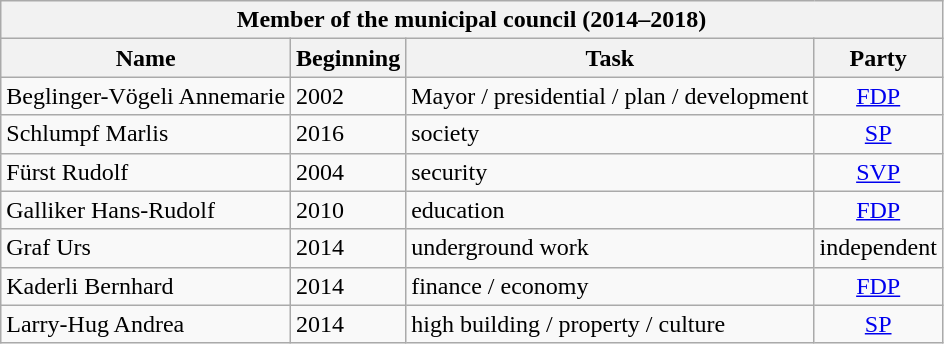<table class="wikitable">
<tr>
<th colspan="4" bgcolor="#d2d2d2">Member of the municipal council (2014–2018)</th>
</tr>
<tr>
<th>Name</th>
<th>Beginning</th>
<th>Task</th>
<th>Party</th>
</tr>
<tr>
<td>Beglinger-Vögeli Annemarie</td>
<td>2002</td>
<td>Mayor / presidential / plan / development</td>
<td align="center"><a href='#'>FDP</a></td>
</tr>
<tr>
<td>Schlumpf Marlis</td>
<td>2016</td>
<td>society</td>
<td align="center"><a href='#'>SP</a></td>
</tr>
<tr>
<td>Fürst Rudolf</td>
<td>2004</td>
<td>security</td>
<td align="center"><a href='#'>SVP</a></td>
</tr>
<tr>
<td>Galliker Hans-Rudolf</td>
<td>2010</td>
<td>education</td>
<td align="center"><a href='#'>FDP</a></td>
</tr>
<tr>
<td>Graf Urs</td>
<td>2014</td>
<td>underground work</td>
<td align="center">independent</td>
</tr>
<tr>
<td>Kaderli Bernhard</td>
<td>2014</td>
<td>finance / economy</td>
<td align="center"><a href='#'>FDP</a></td>
</tr>
<tr>
<td>Larry-Hug Andrea</td>
<td>2014</td>
<td>high building / property / culture</td>
<td align="center"><a href='#'>SP</a></td>
</tr>
</table>
